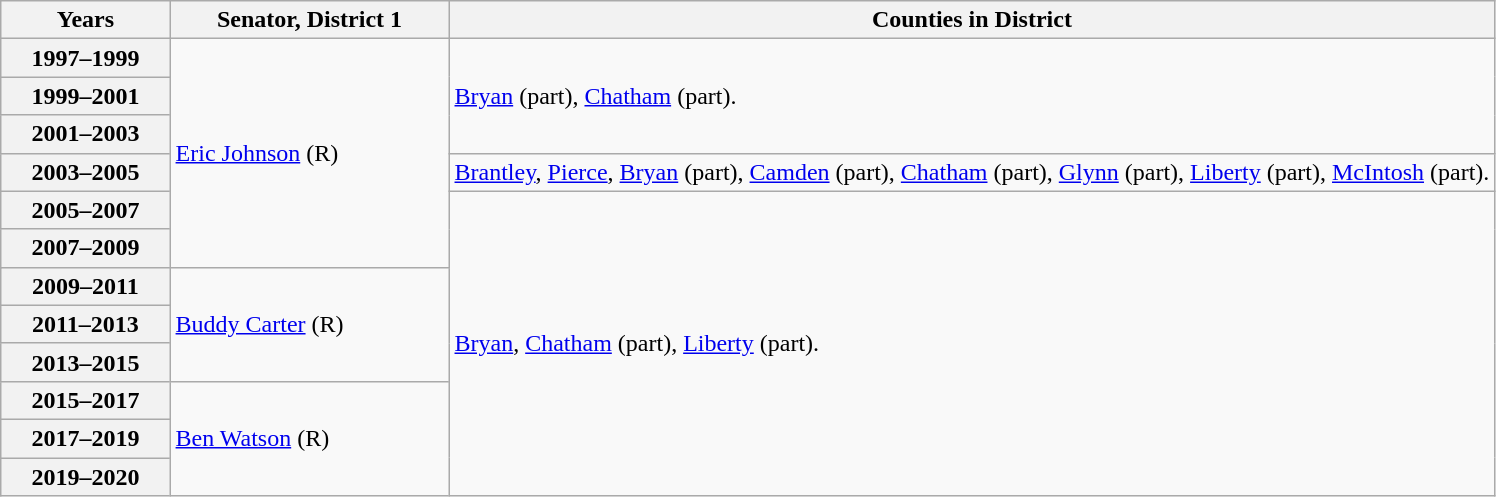<table class="wikitable">
<tr>
<th>Years</th>
<th>Senator, District 1</th>
<th width=70%>Counties in District</th>
</tr>
<tr>
<th>1997–1999</th>
<td rowspan = 7 ><a href='#'>Eric Johnson</a> (R)</td>
<td rowspan= 3><a href='#'>Bryan</a> (part), <a href='#'>Chatham</a> (part).</td>
</tr>
<tr>
<th>1999–2001</th>
</tr>
<tr>
<th>2001–2003</th>
</tr>
<tr>
<th>2003–2005</th>
<td rowspan= 1><a href='#'>Brantley</a>, <a href='#'>Pierce</a>, <a href='#'>Bryan</a> (part), <a href='#'>Camden</a> (part), <a href='#'>Chatham</a> (part), <a href='#'>Glynn</a> (part), <a href='#'>Liberty</a> (part), <a href='#'>McIntosh</a> (part).</td>
</tr>
<tr>
<th>2005–2007</th>
<td rowspan="9"><a href='#'>Bryan</a>, <a href='#'>Chatham</a> (part), <a href='#'>Liberty</a> (part).</td>
</tr>
<tr>
<th>2007–2009</th>
</tr>
<tr>
<th rowspan = 2>2009–2011</th>
</tr>
<tr>
<td rowspan="3" ><a href='#'>Buddy Carter</a> (R)</td>
</tr>
<tr>
<th>2011–2013</th>
</tr>
<tr>
<th>2013–2015</th>
</tr>
<tr>
<th>2015–2017</th>
<td rowspan="5" ><a href='#'>Ben Watson</a> (R)</td>
</tr>
<tr>
<th>2017–2019</th>
</tr>
<tr>
<th>2019–2020</th>
</tr>
</table>
